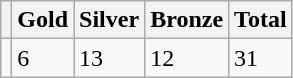<table class="wikitable">
<tr>
<th></th>
<th>Gold</th>
<th>Silver</th>
<th>Bronze</th>
<th>Total</th>
</tr>
<tr>
<td></td>
<td>6</td>
<td>13</td>
<td>12</td>
<td>31</td>
</tr>
</table>
